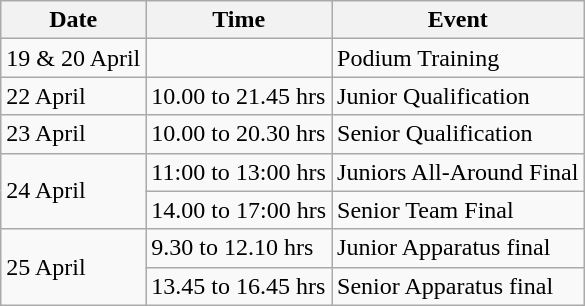<table class="wikitable">
<tr>
<th>Date</th>
<th>Time</th>
<th>Event</th>
</tr>
<tr>
<td>19 & 20 April</td>
<td></td>
<td>Podium Training</td>
</tr>
<tr>
<td>22 April</td>
<td>10.00 to 21.45 hrs</td>
<td>Junior Qualification</td>
</tr>
<tr>
<td>23 April</td>
<td>10.00 to 20.30 hrs</td>
<td>Senior Qualification</td>
</tr>
<tr>
<td rowspan="2">24 April</td>
<td>11:00 to 13:00 hrs</td>
<td>Juniors All-Around Final</td>
</tr>
<tr>
<td>14.00 to 17:00 hrs</td>
<td>Senior Team Final</td>
</tr>
<tr>
<td rowspan="2">25 April</td>
<td>9.30 to 12.10 hrs</td>
<td>Junior Apparatus final</td>
</tr>
<tr>
<td>13.45 to 16.45 hrs</td>
<td>Senior Apparatus final</td>
</tr>
</table>
